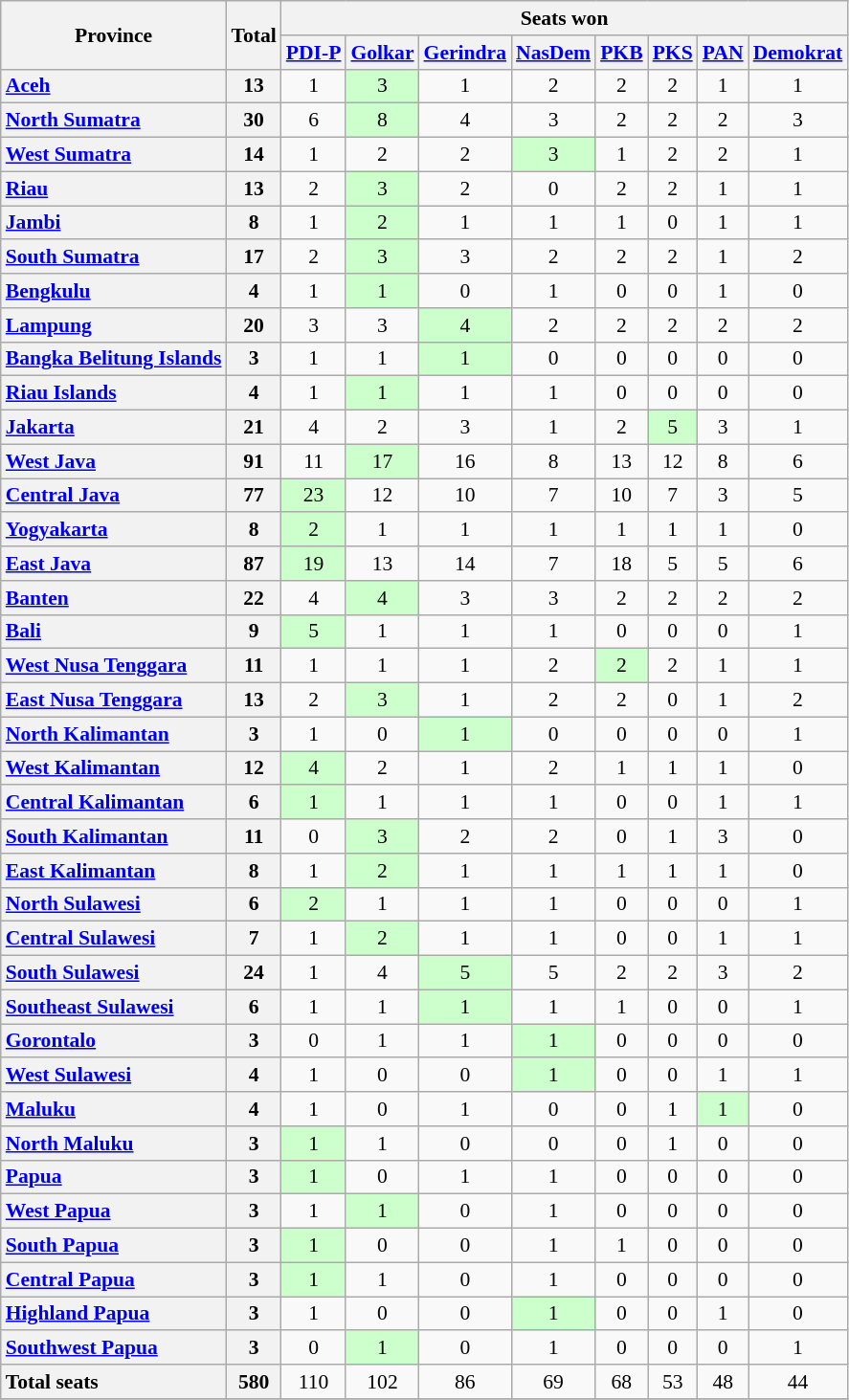<table class="wikitable sortable" style="text-align:center; font-size: 0.9em">
<tr>
<th rowspan="2">Province</th>
<th rowspan="2">Total</th>
<th colspan="8">Seats won</th>
</tr>
<tr>
<th><a href='#'>PDI-P</a></th>
<th><a href='#'>Golkar</a></th>
<th><a href='#'>Gerindra</a></th>
<th><a href='#'>NasDem</a></th>
<th><a href='#'>PKB</a></th>
<th><a href='#'>PKS</a></th>
<th><a href='#'>PAN</a></th>
<th><a href='#'>Demokrat</a></th>
</tr>
<tr>
<th style="text-align: left;"><a href='#'>Aceh</a></th>
<th>13</th>
<td>1</td>
<td style="background:#cfc;">3</td>
<td>1</td>
<td>2</td>
<td>2</td>
<td>2</td>
<td>1</td>
<td>1</td>
</tr>
<tr>
<th style="text-align: left;"><a href='#'>North Sumatra</a></th>
<th>30</th>
<td>6</td>
<td style="background:#cfc;">8</td>
<td>4</td>
<td>3</td>
<td>2</td>
<td>2</td>
<td>2</td>
<td>3</td>
</tr>
<tr>
<th style="text-align: left;"><a href='#'>West Sumatra</a></th>
<th>14</th>
<td>1</td>
<td>2</td>
<td>2</td>
<td style="background:#cfc;">3</td>
<td>1</td>
<td>2</td>
<td>2</td>
<td>1</td>
</tr>
<tr>
<th style="text-align: left;"><a href='#'>Riau</a></th>
<th>13</th>
<td>2</td>
<td style="background:#cfc;">3</td>
<td>2</td>
<td>0</td>
<td>2</td>
<td>2</td>
<td>1</td>
<td>1</td>
</tr>
<tr>
<th style="text-align: left;"><a href='#'>Jambi</a></th>
<th>8</th>
<td>1</td>
<td style="background:#cfc;">2</td>
<td>1</td>
<td>1</td>
<td>1</td>
<td>0</td>
<td>1</td>
<td>1</td>
</tr>
<tr>
<th style="text-align: left;"><a href='#'>South Sumatra</a></th>
<th>17</th>
<td>2</td>
<td style="background:#cfc;">3</td>
<td>3</td>
<td>2</td>
<td>2</td>
<td>2</td>
<td>1</td>
<td>2</td>
</tr>
<tr>
<th style="text-align: left;"><a href='#'>Bengkulu</a></th>
<th>4</th>
<td>1</td>
<td style="background:#cfc;">1</td>
<td>0</td>
<td>1</td>
<td>0</td>
<td>0</td>
<td>1</td>
<td>0</td>
</tr>
<tr>
<th style="text-align: left;"><a href='#'>Lampung</a></th>
<th>20</th>
<td>3</td>
<td>3</td>
<td style="background:#cfc;">4</td>
<td>2</td>
<td>2</td>
<td>2</td>
<td>2</td>
<td>2</td>
</tr>
<tr>
<th style="text-align: left;"><a href='#'>Bangka Belitung Islands</a></th>
<th>3</th>
<td>1</td>
<td>1</td>
<td style="background:#cfc;">1</td>
<td>0</td>
<td>0</td>
<td>0</td>
<td>0</td>
<td>0</td>
</tr>
<tr>
<th style="text-align: left;"><a href='#'>Riau Islands</a></th>
<th>4</th>
<td>1</td>
<td style="background:#cfc;">1</td>
<td>1</td>
<td>1</td>
<td>0</td>
<td>0</td>
<td>0</td>
<td>0</td>
</tr>
<tr>
<th style="text-align: left;"><a href='#'>Jakarta</a></th>
<th>21</th>
<td>4</td>
<td>2</td>
<td>3</td>
<td>1</td>
<td>2</td>
<td style="background:#cfc;">5</td>
<td>3</td>
<td>1</td>
</tr>
<tr>
<th style="text-align: left;"><a href='#'>West Java</a></th>
<th>91</th>
<td>11</td>
<td style="background:#cfc;">17</td>
<td>16</td>
<td>8</td>
<td>13</td>
<td>12</td>
<td>8</td>
<td>6</td>
</tr>
<tr>
<th style="text-align: left;"><a href='#'>Central Java</a></th>
<th>77</th>
<td style="background:#cfc;">23</td>
<td>12</td>
<td>10</td>
<td>7</td>
<td>10</td>
<td>7</td>
<td>3</td>
<td>5</td>
</tr>
<tr>
<th style="text-align: left;"><a href='#'>Yogyakarta</a></th>
<th>8</th>
<td style="background:#cfc;">2</td>
<td>1</td>
<td>1</td>
<td>1</td>
<td>1</td>
<td>1</td>
<td>1</td>
<td>0</td>
</tr>
<tr>
<th style="text-align: left;"><a href='#'>East Java</a></th>
<th>87</th>
<td style="background:#cfc;">19</td>
<td>13</td>
<td>14</td>
<td>7</td>
<td>18</td>
<td>5</td>
<td>5</td>
<td>6</td>
</tr>
<tr>
<th style="text-align: left;"><a href='#'>Banten</a></th>
<th>22</th>
<td>4</td>
<td style="background:#cfc;">4</td>
<td>3</td>
<td>3</td>
<td>2</td>
<td>2</td>
<td>2</td>
<td>2</td>
</tr>
<tr>
<th style="text-align: left;"><a href='#'>Bali</a></th>
<th>9</th>
<td style="background:#cfc;">5</td>
<td>1</td>
<td>1</td>
<td>1</td>
<td>0</td>
<td>0</td>
<td>0</td>
<td>1</td>
</tr>
<tr>
<th style="text-align: left;"><a href='#'>West Nusa Tenggara</a></th>
<th>11</th>
<td>1</td>
<td>1</td>
<td>1</td>
<td>2</td>
<td style="background:#cfc;">2</td>
<td>2</td>
<td>1</td>
<td>1</td>
</tr>
<tr>
<th style="text-align: left;"><a href='#'>East Nusa Tenggara</a></th>
<th>13</th>
<td>2</td>
<td style="background:#cfc;">3</td>
<td>1</td>
<td>2</td>
<td>2</td>
<td>0</td>
<td>1</td>
<td>2</td>
</tr>
<tr>
<th style="text-align: left;"><a href='#'>North Kalimantan</a></th>
<th>3</th>
<td>1</td>
<td>0</td>
<td style="background:#cfc;">1</td>
<td>0</td>
<td>0</td>
<td>0</td>
<td>0</td>
<td>1</td>
</tr>
<tr>
<th style="text-align: left;"><a href='#'>West Kalimantan</a></th>
<th>12</th>
<td style="background:#cfc;">4</td>
<td>2</td>
<td>1</td>
<td>2</td>
<td>1</td>
<td>1</td>
<td>1</td>
<td>0</td>
</tr>
<tr>
<th style="text-align: left;"><a href='#'>Central Kalimantan</a></th>
<th>6</th>
<td style="background:#cfc;">1</td>
<td>1</td>
<td>1</td>
<td>1</td>
<td>0</td>
<td>0</td>
<td>1</td>
<td>1</td>
</tr>
<tr>
<th style="text-align: left;"><a href='#'>South Kalimantan</a></th>
<th>11</th>
<td>0</td>
<td style="background:#cfc;">3</td>
<td>2</td>
<td>2</td>
<td>0</td>
<td>1</td>
<td>3</td>
<td>0</td>
</tr>
<tr>
<th style="text-align: left;"><a href='#'>East Kalimantan</a></th>
<th>8</th>
<td>1</td>
<td style="background:#cfc;">2</td>
<td>1</td>
<td>1</td>
<td>1</td>
<td>1</td>
<td>1</td>
<td>0</td>
</tr>
<tr>
<th style="text-align: left;"><a href='#'>North Sulawesi</a></th>
<th>6</th>
<td style="background:#cfc;">2</td>
<td>1</td>
<td>1</td>
<td>1</td>
<td>0</td>
<td>0</td>
<td>0</td>
<td>1</td>
</tr>
<tr>
<th style="text-align: left;"><a href='#'>Central Sulawesi</a></th>
<th>7</th>
<td>1</td>
<td style="background:#cfc;">2</td>
<td>1</td>
<td>1</td>
<td>0</td>
<td>0</td>
<td>1</td>
<td>1</td>
</tr>
<tr>
<th style="text-align: left;"><a href='#'>South Sulawesi</a></th>
<th>24</th>
<td>1</td>
<td>4</td>
<td style="background:#cfc;">5</td>
<td>5</td>
<td>2</td>
<td>2</td>
<td>3</td>
<td>2</td>
</tr>
<tr>
<th style="text-align: left;"><a href='#'>Southeast Sulawesi</a></th>
<th>6</th>
<td>1</td>
<td>1</td>
<td style="background:#cfc;">1</td>
<td>1</td>
<td>1</td>
<td>0</td>
<td>0</td>
<td>1</td>
</tr>
<tr>
<th style="text-align: left;"><a href='#'>Gorontalo</a></th>
<th>3</th>
<td>0</td>
<td>1</td>
<td>1</td>
<td style="background:#cfc;">1</td>
<td>0</td>
<td>0</td>
<td>0</td>
<td>0</td>
</tr>
<tr>
<th style="text-align: left;"><a href='#'>West Sulawesi</a></th>
<th>4</th>
<td>1</td>
<td>0</td>
<td>0</td>
<td style="background:#cfc;">1</td>
<td>0</td>
<td>0</td>
<td>1</td>
<td>1</td>
</tr>
<tr>
<th style="text-align: left;"><a href='#'>Maluku</a></th>
<th>4</th>
<td>1</td>
<td>0</td>
<td>1</td>
<td>0</td>
<td>0</td>
<td>1</td>
<td style="background:#cfc;">1</td>
<td>0</td>
</tr>
<tr>
<th style="text-align: left;"><a href='#'>North Maluku</a></th>
<th>3</th>
<td style="background:#cfc;">1</td>
<td>1</td>
<td>0</td>
<td>0</td>
<td>0</td>
<td>1</td>
<td>0</td>
<td>0</td>
</tr>
<tr>
<th style="text-align: left;"><a href='#'>Papua</a></th>
<th>3</th>
<td style="background:#cfc;">1</td>
<td>0</td>
<td>1</td>
<td>1</td>
<td>0</td>
<td>0</td>
<td>0</td>
<td>0</td>
</tr>
<tr>
<th style="text-align: left;"><a href='#'>West Papua</a></th>
<th>3</th>
<td>1</td>
<td style="background:#cfc;">1</td>
<td>0</td>
<td>1</td>
<td>0</td>
<td>0</td>
<td>0</td>
<td>0</td>
</tr>
<tr>
<th style="text-align: left;"><a href='#'>South Papua</a></th>
<th>3</th>
<td style="background:#cfc;">1</td>
<td>0</td>
<td>0</td>
<td>1</td>
<td>1</td>
<td>0</td>
<td>0</td>
<td>0</td>
</tr>
<tr>
<th style="text-align: left;"><a href='#'>Central Papua</a></th>
<th>3</th>
<td style="background:#cfc;">1</td>
<td>1</td>
<td>0</td>
<td>1</td>
<td>0</td>
<td>0</td>
<td>0</td>
<td>0</td>
</tr>
<tr>
<th style="text-align: left;"><a href='#'>Highland Papua</a></th>
<th>3</th>
<td>1</td>
<td>0</td>
<td>0</td>
<td style="background:#cfc;">1</td>
<td>0</td>
<td>0</td>
<td>1</td>
<td>0</td>
</tr>
<tr>
<th style="text-align: left;"><a href='#'>Southwest Papua</a></th>
<th>3</th>
<td>0</td>
<td style="background:#cfc;">1</td>
<td>0</td>
<td>1</td>
<td>0</td>
<td>0</td>
<td>0</td>
<td>1</td>
</tr>
<tr>
<th style="text-align: left;">Total seats</th>
<th>580</th>
<td>110</td>
<td>102</td>
<td>86</td>
<td>69</td>
<td>68</td>
<td>53</td>
<td>48</td>
<td>44</td>
</tr>
<tr>
</tr>
</table>
